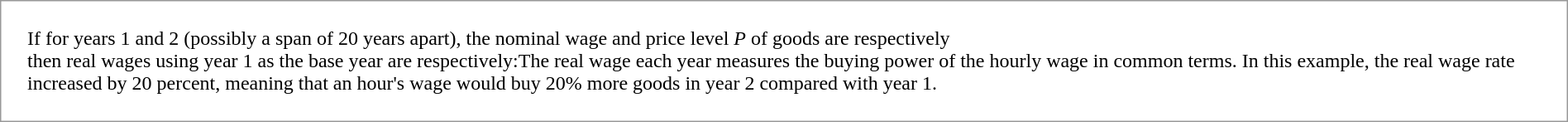<table style="border:1px solid #999; text-align:leftcenter; margin: auto;" cellspacing="20">
<tr>
<td>If for years 1 and 2 (possibly a span of 20 years apart), the nominal wage and price level <em>P</em> of goods are respectively<br>then real wages using year 1 as the base year are respectively:The real wage each year measures the buying power of the hourly wage in common terms. In this example, the real wage rate increased by 20 percent, meaning that an hour's wage would buy 20% more goods in year 2 compared with year 1.</td>
</tr>
</table>
